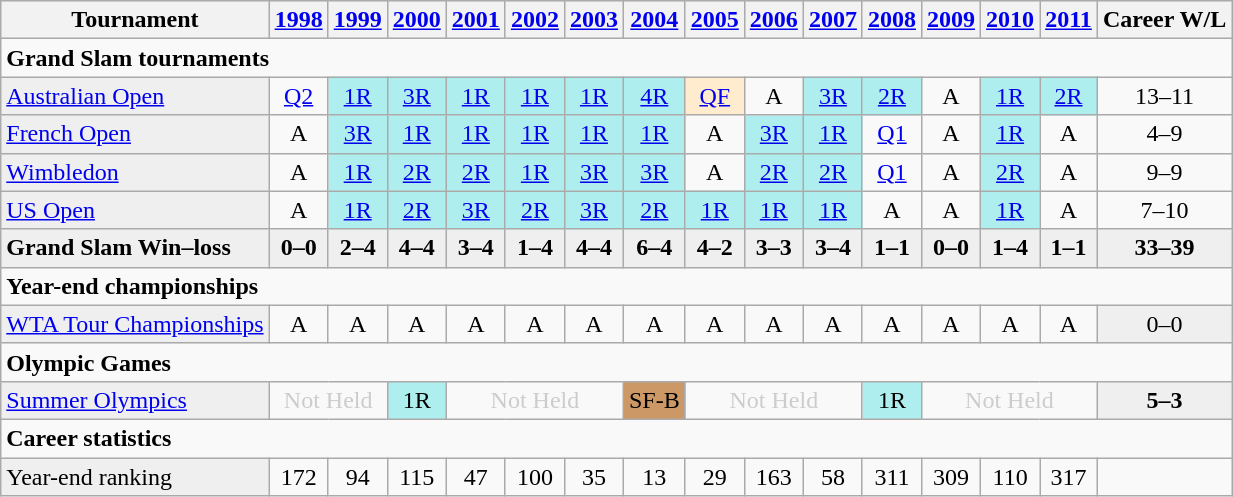<table class="wikitable">
<tr style="background:#efefef;">
<th>Tournament</th>
<th><a href='#'>1998</a></th>
<th><a href='#'>1999</a></th>
<th><a href='#'>2000</a></th>
<th><a href='#'>2001</a></th>
<th><a href='#'>2002</a></th>
<th><a href='#'>2003</a></th>
<th><a href='#'>2004</a></th>
<th><a href='#'>2005</a></th>
<th><a href='#'>2006</a></th>
<th><a href='#'>2007</a></th>
<th><a href='#'>2008</a></th>
<th><a href='#'>2009</a></th>
<th><a href='#'>2010</a></th>
<th><a href='#'>2011</a></th>
<th>Career W/L</th>
</tr>
<tr>
<td colspan="20"><strong>Grand Slam tournaments</strong></td>
</tr>
<tr>
<td style="background:#EFEFEF;"><a href='#'>Australian Open</a></td>
<td style="text-align:center;"><a href='#'>Q2</a></td>
<td style="text-align:center; background:#afeeee;"><a href='#'>1R</a></td>
<td style="text-align:center; background:#afeeee;"><a href='#'>3R</a></td>
<td style="text-align:center; background:#afeeee;"><a href='#'>1R</a></td>
<td style="text-align:center; background:#afeeee;"><a href='#'>1R</a></td>
<td style="text-align:center; background:#afeeee;"><a href='#'>1R</a></td>
<td style="text-align:center; background:#afeeee;"><a href='#'>4R</a></td>
<td style="text-align:center; background:#ffebcd;"><a href='#'>QF</a></td>
<td style="text-align:center;">A</td>
<td style="text-align:center; background:#afeeee;"><a href='#'>3R</a></td>
<td style="text-align:center; background:#afeeee;"><a href='#'>2R</a></td>
<td style="text-align:center;">A</td>
<td style="text-align:center; background:#afeeee;"><a href='#'>1R</a></td>
<td style="text-align:center; background:#afeeee;"><a href='#'>2R</a></td>
<td style="text-align:center;">13–11</td>
</tr>
<tr>
<td style="background:#EFEFEF;"><a href='#'>French Open</a></td>
<td style="text-align:center;">A</td>
<td style="text-align:center; background:#afeeee;"><a href='#'>3R</a></td>
<td style="text-align:center; background:#afeeee;"><a href='#'>1R</a></td>
<td style="text-align:center; background:#afeeee;"><a href='#'>1R</a></td>
<td style="text-align:center; background:#afeeee;"><a href='#'>1R</a></td>
<td style="text-align:center; background:#afeeee;"><a href='#'>1R</a></td>
<td style="text-align:center; background:#afeeee;"><a href='#'>1R</a></td>
<td style="text-align:center;">A</td>
<td style="text-align:center; background:#afeeee;"><a href='#'>3R</a></td>
<td style="text-align:center; background:#afeeee;"><a href='#'>1R</a></td>
<td style="text-align:center;"><a href='#'>Q1</a></td>
<td style="text-align:center;">A</td>
<td style="text-align:center; background:#afeeee;"><a href='#'>1R</a></td>
<td style="text-align:center;">A</td>
<td style="text-align:center;">4–9</td>
</tr>
<tr>
<td style="background:#EFEFEF;"><a href='#'>Wimbledon</a></td>
<td style="text-align:center;">A</td>
<td style="text-align:center; background:#afeeee;"><a href='#'>1R</a></td>
<td style="text-align:center; background:#afeeee;"><a href='#'>2R</a></td>
<td style="text-align:center; background:#afeeee;"><a href='#'>2R</a></td>
<td style="text-align:center; background:#afeeee;"><a href='#'>1R</a></td>
<td style="text-align:center; background:#afeeee;"><a href='#'>3R</a></td>
<td style="text-align:center; background:#afeeee;"><a href='#'>3R</a></td>
<td style="text-align:center;">A</td>
<td style="text-align:center; background:#afeeee;"><a href='#'>2R</a></td>
<td style="text-align:center; background:#afeeee;"><a href='#'>2R</a></td>
<td style="text-align:center;"><a href='#'>Q1</a></td>
<td style="text-align:center;">A</td>
<td style="text-align:center; background:#afeeee;"><a href='#'>2R</a></td>
<td style="text-align:center;">A</td>
<td style="text-align:center;">9–9</td>
</tr>
<tr>
<td style="background:#EFEFEF;"><a href='#'>US Open</a></td>
<td style="text-align:center;">A</td>
<td style="text-align:center; background:#afeeee;"><a href='#'>1R</a></td>
<td style="text-align:center; background:#afeeee;"><a href='#'>2R</a></td>
<td style="text-align:center; background:#afeeee;"><a href='#'>3R</a></td>
<td style="text-align:center; background:#afeeee;"><a href='#'>2R</a></td>
<td style="text-align:center; background:#afeeee;"><a href='#'>3R</a></td>
<td style="text-align:center; background:#afeeee;"><a href='#'>2R</a></td>
<td style="text-align:center; background:#afeeee;"><a href='#'>1R</a></td>
<td style="text-align:center; background:#afeeee;"><a href='#'>1R</a></td>
<td style="text-align:center; background:#afeeee;"><a href='#'>1R</a></td>
<td style="text-align:center;">A</td>
<td style="text-align:center;">A</td>
<td style="text-align:center; background:#afeeee;"><a href='#'>1R</a></td>
<td style="text-align:center;">A</td>
<td style="text-align:center;">7–10</td>
</tr>
<tr style="background:#efefef;">
<td><strong>Grand Slam Win–loss</strong></td>
<td style="text-align:center;"><strong>0–0</strong></td>
<td style="text-align:center;"><strong>2–4</strong></td>
<td style="text-align:center;"><strong>4–4</strong></td>
<td style="text-align:center;"><strong>3–4</strong></td>
<td style="text-align:center;"><strong>1–4</strong></td>
<td style="text-align:center;"><strong>4–4</strong></td>
<td style="text-align:center;"><strong>6–4</strong></td>
<td style="text-align:center;"><strong>4–2</strong></td>
<td style="text-align:center;"><strong>3–3</strong></td>
<td style="text-align:center;"><strong>3–4</strong></td>
<td style="text-align:center;"><strong>1–1</strong></td>
<td style="text-align:center;"><strong>0–0</strong></td>
<td style="text-align:center;"><strong>1–4</strong></td>
<td style="text-align:center;"><strong>1–1</strong></td>
<td style="text-align:center;"><strong>33–39</strong></td>
</tr>
<tr>
<td colspan="20"><strong>Year-end championships</strong></td>
</tr>
<tr>
<td style="background:#EFEFEF;"><a href='#'>WTA Tour Championships</a></td>
<td style="text-align:center;">A</td>
<td style="text-align:center;">A</td>
<td style="text-align:center;">A</td>
<td style="text-align:center;">A</td>
<td style="text-align:center;">A</td>
<td style="text-align:center;">A</td>
<td style="text-align:center;">A</td>
<td style="text-align:center;">A</td>
<td style="text-align:center;">A</td>
<td style="text-align:center;">A</td>
<td style="text-align:center;">A</td>
<td style="text-align:center;">A</td>
<td style="text-align:center;">A</td>
<td style="text-align:center;">A</td>
<td style="text-align:center; background:#efefef;">0–0</td>
</tr>
<tr>
<td colspan="20"><strong>Olympic Games</strong></td>
</tr>
<tr>
<td style="background:#EFEFEF;"><a href='#'>Summer Olympics</a></td>
<td colspan=2 style="text-align:center; color:#ccc">Not Held</td>
<td style="text-align:center; background:#afeeee;">1R</td>
<td colspan=3 style="text-align:center; color:#ccc">Not Held</td>
<td style="text-align:center; background:#c96;">SF-B</td>
<td colspan=3 style="text-align:center; color:#ccc">Not Held</td>
<td style="text-align:center; background:#afeeee;">1R</td>
<td colspan=3 style="text-align:center; color:#ccc">Not Held</td>
<td style="text-align:center; background:#efefef;"><strong>5–3</strong></td>
</tr>
<tr>
<td colspan="20"><strong>Career statistics</strong></td>
</tr>
<tr>
<td style="background:#EFEFEF;">Year-end ranking</td>
<td style="text-align:center;">172</td>
<td style="text-align:center;">94</td>
<td style="text-align:center;">115</td>
<td style="text-align:center;">47</td>
<td style="text-align:center;">100</td>
<td style="text-align:center;">35</td>
<td style="text-align:center;">13</td>
<td style="text-align:center;">29</td>
<td style="text-align:center;">163</td>
<td style="text-align:center;">58</td>
<td style="text-align:center;">311</td>
<td style="text-align:center;">309</td>
<td style="text-align:center;">110</td>
<td style="text-align:center;">317</td>
</tr>
</table>
